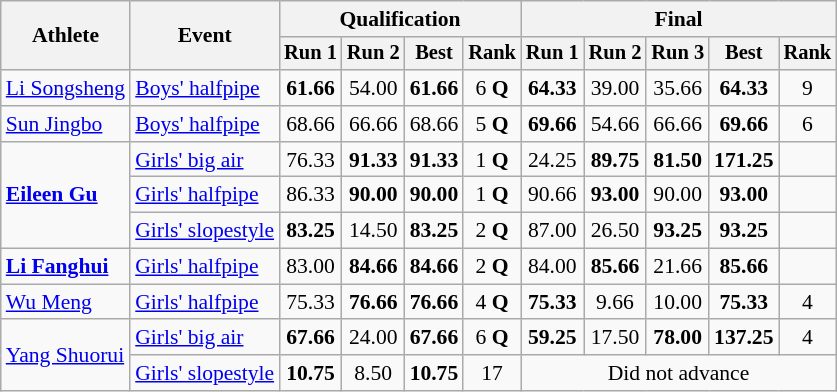<table class="wikitable" style="font-size:90%">
<tr>
<th rowspan=2>Athlete</th>
<th rowspan=2>Event</th>
<th colspan=4>Qualification</th>
<th colspan=5>Final</th>
</tr>
<tr style="font-size:95%">
<th>Run 1</th>
<th>Run 2</th>
<th>Best</th>
<th>Rank</th>
<th>Run 1</th>
<th>Run 2</th>
<th>Run 3</th>
<th>Best</th>
<th>Rank</th>
</tr>
<tr align=center>
<td align=left><a href='#'>Li Songsheng</a></td>
<td align=left><a href='#'>Boys' halfpipe</a></td>
<td><strong>61.66</strong></td>
<td>54.00</td>
<td><strong>61.66</strong></td>
<td>6 <strong>Q</strong></td>
<td><strong>64.33</strong></td>
<td>39.00</td>
<td>35.66</td>
<td><strong>64.33</strong></td>
<td>9</td>
</tr>
<tr align=center>
<td align=left><a href='#'>Sun Jingbo</a></td>
<td align=left><a href='#'>Boys' halfpipe</a></td>
<td>68.66</td>
<td>66.66</td>
<td>68.66</td>
<td>5 <strong>Q</strong></td>
<td><strong>69.66</strong></td>
<td>54.66</td>
<td>66.66</td>
<td><strong>69.66</strong></td>
<td>6</td>
</tr>
<tr align=center>
<td align=left rowspan=3><strong><a href='#'>Eileen Gu</a></strong><br></td>
<td align=left><a href='#'>Girls' big air</a></td>
<td>76.33</td>
<td><strong>91.33</strong></td>
<td><strong>91.33</strong></td>
<td>1 <strong>Q</strong></td>
<td>24.25</td>
<td><strong>89.75</strong></td>
<td><strong>81.50</strong></td>
<td><strong>171.25</strong></td>
<td></td>
</tr>
<tr align=center>
<td align=left><a href='#'>Girls' halfpipe</a></td>
<td>86.33</td>
<td><strong>90.00</strong></td>
<td><strong>90.00</strong></td>
<td>1 <strong>Q</strong></td>
<td>90.66</td>
<td><strong>93.00</strong></td>
<td>90.00</td>
<td><strong>93.00</strong></td>
<td></td>
</tr>
<tr align=center>
<td align=left><a href='#'>Girls' slopestyle</a></td>
<td><strong>83.25</strong></td>
<td>14.50</td>
<td><strong>83.25</strong></td>
<td>2 <strong>Q</strong></td>
<td>87.00</td>
<td>26.50</td>
<td><strong>93.25</strong></td>
<td><strong>93.25</strong></td>
<td></td>
</tr>
<tr align=center>
<td align=left><strong><a href='#'>Li Fanghui</a></strong><br></td>
<td align=left><a href='#'>Girls' halfpipe</a></td>
<td>83.00</td>
<td><strong>84.66</strong></td>
<td><strong>84.66</strong></td>
<td>2 <strong>Q</strong></td>
<td>84.00</td>
<td><strong>85.66</strong></td>
<td>21.66</td>
<td><strong>85.66</strong></td>
<td></td>
</tr>
<tr align=center>
<td align=left><a href='#'>Wu Meng</a><br></td>
<td align=left><a href='#'>Girls' halfpipe</a></td>
<td>75.33</td>
<td><strong>76.66</strong></td>
<td><strong>76.66</strong></td>
<td>4 <strong>Q</strong></td>
<td><strong>75.33</strong></td>
<td>9.66</td>
<td>10.00</td>
<td><strong>75.33</strong></td>
<td>4</td>
</tr>
<tr align=center>
<td align=left rowspan=2><a href='#'>Yang Shuorui</a><br></td>
<td align=left><a href='#'>Girls' big air</a></td>
<td><strong>67.66</strong></td>
<td>24.00</td>
<td><strong>67.66</strong></td>
<td>6 <strong>Q</strong></td>
<td><strong>59.25</strong></td>
<td>17.50</td>
<td><strong>78.00</strong></td>
<td><strong>137.25</strong></td>
<td>4</td>
</tr>
<tr align=center>
<td align=left><a href='#'>Girls' slopestyle</a></td>
<td><strong>10.75</strong></td>
<td>8.50</td>
<td><strong>10.75</strong></td>
<td>17</td>
<td colspan=5>Did not advance</td>
</tr>
</table>
